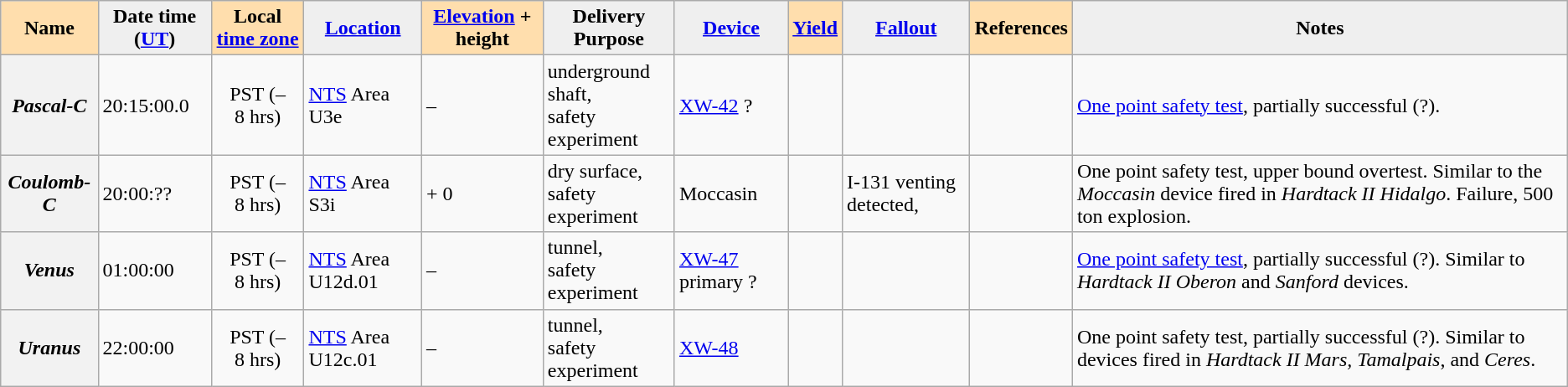<table class="wikitable sortable">
<tr>
<th style="background:#ffdead;">Name </th>
<th style="background:#efefef;">Date time (<a href='#'>UT</a>)</th>
<th style="background:#ffdead;">Local <a href='#'>time zone</a></th>
<th style="background:#efefef;"><a href='#'>Location</a></th>
<th style="background:#ffdead;"><a href='#'>Elevation</a> + height </th>
<th style="background:#efefef;">Delivery <br>Purpose </th>
<th style="background:#efefef;"><a href='#'>Device</a></th>
<th style="background:#ffdead;"><a href='#'>Yield</a></th>
<th style="background:#efefef;" class="unsortable"><a href='#'>Fallout</a></th>
<th style="background:#ffdead;" class="unsortable">References</th>
<th style="background:#efefef;" class="unsortable">Notes</th>
</tr>
<tr>
<th><em>Pascal-C</em></th>
<td> 20:15:00.0</td>
<td style="text-align:center;">PST (–8 hrs)<br></td>
<td><a href='#'>NTS</a> Area U3e </td>
<td>–</td>
<td>underground shaft,<br>safety experiment</td>
<td><a href='#'>XW-42</a> ?</td>
<td style="text-align:center;"></td>
<td></td>
<td></td>
<td><a href='#'>One point safety test</a>, partially successful (?).</td>
</tr>
<tr>
<th><em>Coulomb-C</em></th>
<td> 20:00:??</td>
<td style="text-align:center;">PST (–8 hrs)<br></td>
<td><a href='#'>NTS</a> Area S3i </td>
<td> + 0</td>
<td>dry surface,<br>safety experiment</td>
<td>Moccasin</td>
<td style="text-align:center;"></td>
<td>I-131 venting detected, </td>
<td></td>
<td>One point safety test, upper bound overtest. Similar to the <em>Moccasin</em> device fired in <em>Hardtack II Hidalgo</em>. Failure, 500 ton explosion.</td>
</tr>
<tr>
<th><em>Venus</em></th>
<td> 01:00:00</td>
<td style="text-align:center;">PST (–8 hrs)<br></td>
<td><a href='#'>NTS</a> Area U12d.01 </td>
<td>–</td>
<td>tunnel,<br>safety experiment</td>
<td><a href='#'>XW-47</a> primary ?</td>
<td style="text-align:center;"></td>
<td></td>
<td></td>
<td><a href='#'>One point safety test</a>, partially successful (?). Similar to <em>Hardtack II Oberon</em> and <em>Sanford</em> devices.</td>
</tr>
<tr>
<th><em>Uranus</em></th>
<td> 22:00:00</td>
<td style="text-align:center;">PST (–8 hrs)<br></td>
<td><a href='#'>NTS</a> Area U12c.01 </td>
<td>–</td>
<td>tunnel,<br>safety experiment</td>
<td><a href='#'>XW-48</a></td>
<td style="text-align:center;"></td>
<td></td>
<td></td>
<td>One point safety test, partially successful (?). Similar to devices fired in <em>Hardtack II Mars, Tamalpais</em>, and <em>Ceres</em>.</td>
</tr>
</table>
